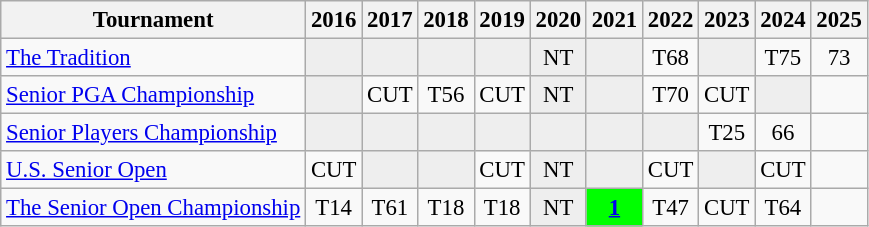<table class="wikitable" style="font-size:95%;text-align:center;">
<tr>
<th>Tournament</th>
<th>2016</th>
<th>2017</th>
<th>2018</th>
<th>2019</th>
<th>2020</th>
<th>2021</th>
<th>2022</th>
<th>2023</th>
<th>2024</th>
<th>2025</th>
</tr>
<tr>
<td align=left><a href='#'>The Tradition</a></td>
<td style="background:#eeeeee;"></td>
<td style="background:#eeeeee;"></td>
<td style="background:#eeeeee;"></td>
<td style="background:#eeeeee;"></td>
<td style="background:#eeeeee;">NT</td>
<td style="background:#eeeeee;"></td>
<td>T68</td>
<td style="background:#eeeeee;"></td>
<td>T75</td>
<td>73</td>
</tr>
<tr>
<td align=left><a href='#'>Senior PGA Championship</a></td>
<td style="background:#eeeeee;"></td>
<td>CUT</td>
<td>T56</td>
<td>CUT</td>
<td style="background:#eeeeee;">NT</td>
<td style="background:#eeeeee;"></td>
<td>T70</td>
<td>CUT</td>
<td style="background:#eeeeee;"></td>
<td></td>
</tr>
<tr>
<td align=left><a href='#'>Senior Players Championship</a></td>
<td style="background:#eeeeee;"></td>
<td style="background:#eeeeee;"></td>
<td style="background:#eeeeee;"></td>
<td style="background:#eeeeee;"></td>
<td style="background:#eeeeee;"></td>
<td style="background:#eeeeee;"></td>
<td style="background:#eeeeee;"></td>
<td>T25</td>
<td>66</td>
<td></td>
</tr>
<tr>
<td align=left><a href='#'>U.S. Senior Open</a></td>
<td>CUT</td>
<td style="background:#eeeeee;"></td>
<td style="background:#eeeeee;"></td>
<td>CUT</td>
<td style="background:#eeeeee;">NT</td>
<td style="background:#eeeeee;"></td>
<td>CUT</td>
<td style="background:#eeeeee;"></td>
<td>CUT</td>
<td></td>
</tr>
<tr>
<td align=left><a href='#'>The Senior Open Championship</a></td>
<td>T14</td>
<td>T61</td>
<td>T18</td>
<td>T18</td>
<td style="background:#eeeeee;">NT</td>
<td style="background:lime;"><a href='#'><strong>1</strong></a></td>
<td>T47</td>
<td>CUT</td>
<td>T64</td>
<td></td>
</tr>
</table>
